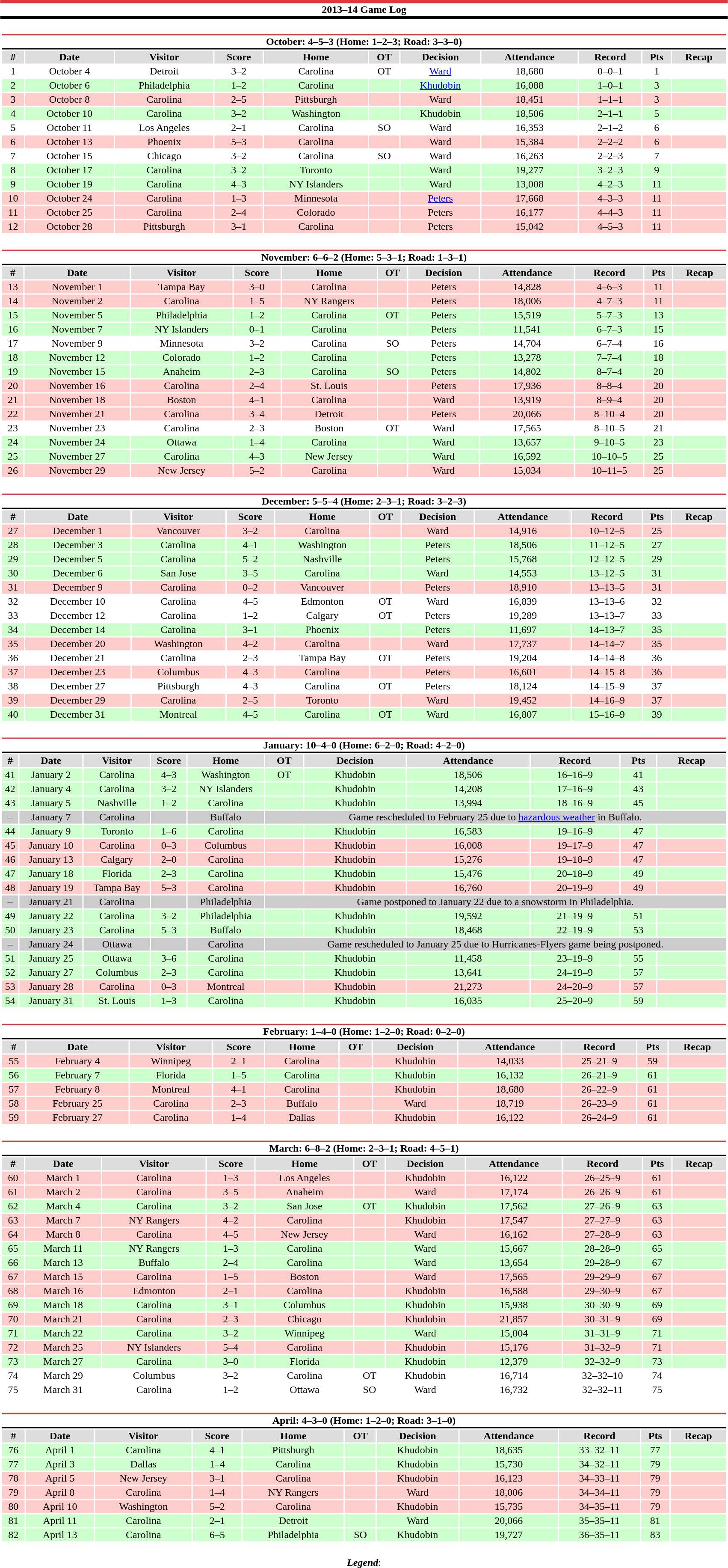<table class="toccolours"  style="width:90%; clear:both; margin:1.5em auto; text-align:center;">
<tr>
<th colspan="11" style="background:#fff; border-top:#E03A3E 5px solid; border-bottom:#000000 5px solid;">2013–14 Game Log</th>
</tr>
<tr>
<td colspan=11><br><table class="toccolours collapsible collapsed" style="width:100%;">
<tr>
<th colspan="11" style="background:#fff; border-top:#E03A3E 2px solid; border-bottom:#000000 2px solid;">October: 4–5–3 (Home: 1–2–3; Road: 3–3–0)</th>
</tr>
<tr style="text-align:center; background:#ddd;">
<th>#</th>
<th>Date</th>
<th>Visitor</th>
<th>Score</th>
<th>Home</th>
<th>OT</th>
<th>Decision</th>
<th>Attendance</th>
<th>Record</th>
<th>Pts</th>
<th>Recap</th>
</tr>
<tr style="text-align:center; background:#fff;">
<td>1</td>
<td>October 4</td>
<td>Detroit</td>
<td>3–2</td>
<td>Carolina</td>
<td>OT</td>
<td><a href='#'>Ward</a></td>
<td>18,680</td>
<td>0–0–1</td>
<td>1</td>
<td></td>
</tr>
<tr style="text-align:center; background:#cfc;">
<td>2</td>
<td>October 6</td>
<td>Philadelphia</td>
<td>1–2</td>
<td>Carolina</td>
<td></td>
<td><a href='#'>Khudobin</a></td>
<td>16,088</td>
<td>1–0–1</td>
<td>3</td>
<td></td>
</tr>
<tr style="text-align:center; background:#fcc;">
<td>3</td>
<td>October 8</td>
<td>Carolina</td>
<td>2–5</td>
<td>Pittsburgh</td>
<td></td>
<td>Ward</td>
<td>18,451</td>
<td>1–1–1</td>
<td>3</td>
<td></td>
</tr>
<tr style="text-align:center; background:#cfc;">
<td>4</td>
<td>October 10</td>
<td>Carolina</td>
<td>3–2</td>
<td>Washington</td>
<td></td>
<td>Khudobin</td>
<td>18,506</td>
<td>2–1–1</td>
<td>5</td>
<td></td>
</tr>
<tr style="text-align:center; background:#fff;">
<td>5</td>
<td>October 11</td>
<td>Los Angeles</td>
<td>2–1</td>
<td>Carolina</td>
<td>SO</td>
<td>Ward</td>
<td>16,353</td>
<td>2–1–2</td>
<td>6</td>
<td></td>
</tr>
<tr style="text-align:center; background:#fcc;">
<td>6</td>
<td>October 13</td>
<td>Phoenix</td>
<td>5–3</td>
<td>Carolina</td>
<td></td>
<td>Ward</td>
<td>15,384</td>
<td>2–2–2</td>
<td>6</td>
<td></td>
</tr>
<tr style="text-align:center; background:#fff;">
<td>7</td>
<td>October 15</td>
<td>Chicago</td>
<td>3–2</td>
<td>Carolina</td>
<td>SO</td>
<td>Ward</td>
<td>16,263</td>
<td>2–2–3</td>
<td>7</td>
<td></td>
</tr>
<tr style="text-align:center; background:#cfc;">
<td>8</td>
<td>October 17</td>
<td>Carolina</td>
<td>3–2</td>
<td>Toronto</td>
<td></td>
<td>Ward</td>
<td>19,277</td>
<td>3–2–3</td>
<td>9</td>
<td></td>
</tr>
<tr style="text-align:center; background:#cfc;">
<td>9</td>
<td>October 19</td>
<td>Carolina</td>
<td>4–3</td>
<td>NY Islanders</td>
<td></td>
<td>Ward</td>
<td>13,008</td>
<td>4–2–3</td>
<td>11</td>
<td></td>
</tr>
<tr style="text-align:center; background:#fcc;">
<td>10</td>
<td>October 24</td>
<td>Carolina</td>
<td>1–3</td>
<td>Minnesota</td>
<td></td>
<td><a href='#'>Peters</a></td>
<td>17,668</td>
<td>4–3–3</td>
<td>11</td>
<td></td>
</tr>
<tr style="text-align:center; background:#fcc;">
<td>11</td>
<td>October 25</td>
<td>Carolina</td>
<td>2–4</td>
<td>Colorado</td>
<td></td>
<td>Peters</td>
<td>16,177</td>
<td>4–4–3</td>
<td>11</td>
<td></td>
</tr>
<tr style="text-align:center; background:#fcc;">
<td>12</td>
<td>October 28</td>
<td>Pittsburgh</td>
<td>3–1</td>
<td>Carolina</td>
<td></td>
<td>Peters</td>
<td>15,042</td>
<td>4–5–3</td>
<td>11</td>
<td></td>
</tr>
</table>
</td>
</tr>
<tr>
<td colspan=11><br><table class="toccolours collapsible collapsed" style="width:100%;">
<tr>
<th colspan="11" style="background:#fff; border-top:#E03A3E 2px solid; border-bottom:#000000 2px solid;">November: 6–6–2 (Home: 5–3–1; Road: 1–3–1)</th>
</tr>
<tr style="text-align:center; background:#ddd;">
<th>#</th>
<th>Date</th>
<th>Visitor</th>
<th>Score</th>
<th>Home</th>
<th>OT</th>
<th>Decision</th>
<th>Attendance</th>
<th>Record</th>
<th>Pts</th>
<th>Recap</th>
</tr>
<tr style="text-align:center; background:#fcc;">
<td>13</td>
<td>November 1</td>
<td>Tampa Bay</td>
<td>3–0</td>
<td>Carolina</td>
<td></td>
<td>Peters</td>
<td>14,828</td>
<td>4–6–3</td>
<td>11</td>
<td></td>
</tr>
<tr style="text-align:center; background:#fcc;">
<td>14</td>
<td>November 2</td>
<td>Carolina</td>
<td>1–5</td>
<td>NY Rangers</td>
<td></td>
<td>Peters</td>
<td>18,006</td>
<td>4–7–3</td>
<td>11</td>
<td></td>
</tr>
<tr style="text-align:center; background:#cfc;">
<td>15</td>
<td>November 5</td>
<td>Philadelphia</td>
<td>1–2</td>
<td>Carolina</td>
<td>OT</td>
<td>Peters</td>
<td>15,519</td>
<td>5–7–3</td>
<td>13</td>
<td></td>
</tr>
<tr style="text-align:center; background:#cfc;">
<td>16</td>
<td>November 7</td>
<td>NY Islanders</td>
<td>0–1</td>
<td>Carolina</td>
<td></td>
<td>Peters</td>
<td>11,541</td>
<td>6–7–3</td>
<td>15</td>
<td></td>
</tr>
<tr style="text-align:center; background:#fff;">
<td>17</td>
<td>November 9</td>
<td>Minnesota</td>
<td>3–2</td>
<td>Carolina</td>
<td>SO</td>
<td>Peters</td>
<td>14,704</td>
<td>6–7–4</td>
<td>16</td>
<td></td>
</tr>
<tr style="text-align:center; background:#cfc;">
<td>18</td>
<td>November 12</td>
<td>Colorado</td>
<td>1–2</td>
<td>Carolina</td>
<td></td>
<td>Peters</td>
<td>13,278</td>
<td>7–7–4</td>
<td>18</td>
<td></td>
</tr>
<tr style="text-align:center; background:#cfc;">
<td>19</td>
<td>November 15</td>
<td>Anaheim</td>
<td>2–3</td>
<td>Carolina</td>
<td>SO</td>
<td>Peters</td>
<td>14,802</td>
<td>8–7–4</td>
<td>20</td>
<td></td>
</tr>
<tr style="text-align:center; background:#fcc;">
<td>20</td>
<td>November 16</td>
<td>Carolina</td>
<td>2–4</td>
<td>St. Louis</td>
<td></td>
<td>Peters</td>
<td>17,936</td>
<td>8–8–4</td>
<td>20</td>
<td></td>
</tr>
<tr style="text-align:center; background:#fcc;">
<td>21</td>
<td>November 18</td>
<td>Boston</td>
<td>4–1</td>
<td>Carolina</td>
<td></td>
<td>Ward</td>
<td>13,919</td>
<td>8–9–4</td>
<td>20</td>
<td></td>
</tr>
<tr style="text-align:center; background:#fcc;">
<td>22</td>
<td>November 21</td>
<td>Carolina</td>
<td>3–4</td>
<td>Detroit</td>
<td></td>
<td>Peters</td>
<td>20,066</td>
<td>8–10–4</td>
<td>20</td>
<td></td>
</tr>
<tr style="text-align:center; background:#fff;">
<td>23</td>
<td>November 23</td>
<td>Carolina</td>
<td>2–3</td>
<td>Boston</td>
<td>OT</td>
<td>Ward</td>
<td>17,565</td>
<td>8–10–5</td>
<td>21</td>
<td></td>
</tr>
<tr style="text-align:center; background:#cfc;">
<td>24</td>
<td>November 24</td>
<td>Ottawa</td>
<td>1–4</td>
<td>Carolina</td>
<td></td>
<td>Ward</td>
<td>13,657</td>
<td>9–10–5</td>
<td>23</td>
<td></td>
</tr>
<tr style="text-align:center; background:#cfc;">
<td>25</td>
<td>November 27</td>
<td>Carolina</td>
<td>4–3</td>
<td>New Jersey</td>
<td></td>
<td>Ward</td>
<td>16,592</td>
<td>10–10–5</td>
<td>25</td>
<td></td>
</tr>
<tr style="text-align:center; background:#fcc;">
<td>26</td>
<td>November 29</td>
<td>New Jersey</td>
<td>5–2</td>
<td>Carolina</td>
<td></td>
<td>Ward</td>
<td>15,034</td>
<td>10–11–5</td>
<td>25</td>
<td></td>
</tr>
</table>
</td>
</tr>
<tr>
<td colspan=11><br><table class="toccolours collapsible collapsed" style="width:100%;">
<tr>
<th colspan="11" style="background:#fff; border-top:#E03A3E 2px solid; border-bottom:#000000 2px solid;">December: 5–5–4 (Home: 2–3–1; Road: 3–2–3)</th>
</tr>
<tr style="text-align:center; background:#ddd;">
<th>#</th>
<th>Date</th>
<th>Visitor</th>
<th>Score</th>
<th>Home</th>
<th>OT</th>
<th>Decision</th>
<th>Attendance</th>
<th>Record</th>
<th>Pts</th>
<th>Recap</th>
</tr>
<tr style="text-align:center; background:#fcc;">
<td>27</td>
<td>December 1</td>
<td>Vancouver</td>
<td>3–2</td>
<td>Carolina</td>
<td></td>
<td>Ward</td>
<td>14,916</td>
<td>10–12–5</td>
<td>25</td>
<td></td>
</tr>
<tr style="text-align:center; background:#cfc;">
<td>28</td>
<td>December 3</td>
<td>Carolina</td>
<td>4–1</td>
<td>Washington</td>
<td></td>
<td>Peters</td>
<td>18,506</td>
<td>11–12–5</td>
<td>27</td>
<td></td>
</tr>
<tr style="text-align:center; background:#cfc;">
<td>29</td>
<td>December 5</td>
<td>Carolina</td>
<td>5–2</td>
<td>Nashville</td>
<td></td>
<td>Peters</td>
<td>15,768</td>
<td>12–12–5</td>
<td>29</td>
<td></td>
</tr>
<tr style="text-align:center; background:#cfc;">
<td>30</td>
<td>December 6</td>
<td>San Jose</td>
<td>3–5</td>
<td>Carolina</td>
<td></td>
<td>Ward</td>
<td>14,553</td>
<td>13–12–5</td>
<td>31</td>
<td></td>
</tr>
<tr style="text-align:center; background:#fcc;">
<td>31</td>
<td>December 9</td>
<td>Carolina</td>
<td>0–2</td>
<td>Vancouver</td>
<td></td>
<td>Peters</td>
<td>18,910</td>
<td>13–13–5</td>
<td>31</td>
<td></td>
</tr>
<tr style="text-align:center; background:#fff;">
<td>32</td>
<td>December 10</td>
<td>Carolina</td>
<td>4–5</td>
<td>Edmonton</td>
<td>OT</td>
<td>Ward</td>
<td>16,839</td>
<td>13–13–6</td>
<td>32</td>
<td></td>
</tr>
<tr style="text-align:center; background:#fff;">
<td>33</td>
<td>December 12</td>
<td>Carolina</td>
<td>1–2</td>
<td>Calgary</td>
<td>OT</td>
<td>Peters</td>
<td>19,289</td>
<td>13–13–7</td>
<td>33</td>
<td></td>
</tr>
<tr style="text-align:center; background:#cfc;">
<td>34</td>
<td>December 14</td>
<td>Carolina</td>
<td>3–1</td>
<td>Phoenix</td>
<td></td>
<td>Peters</td>
<td>11,697</td>
<td>14–13–7</td>
<td>35</td>
<td></td>
</tr>
<tr style="text-align:center; background:#fcc;">
<td>35</td>
<td>December 20</td>
<td>Washington</td>
<td>4–2</td>
<td>Carolina</td>
<td></td>
<td>Ward</td>
<td>17,737</td>
<td>14–14–7</td>
<td>35</td>
<td></td>
</tr>
<tr style="text-align:center; background:#fff;">
<td>36</td>
<td>December 21</td>
<td>Carolina</td>
<td>2–3</td>
<td>Tampa Bay</td>
<td>OT</td>
<td>Peters</td>
<td>19,204</td>
<td>14–14–8</td>
<td>36</td>
<td></td>
</tr>
<tr style="text-align:center; background:#fcc;">
<td>37</td>
<td>December 23</td>
<td>Columbus</td>
<td>4–3</td>
<td>Carolina</td>
<td></td>
<td>Peters</td>
<td>16,601</td>
<td>14–15–8</td>
<td>36</td>
<td></td>
</tr>
<tr style="text-align:center; background:#fff;">
<td>38</td>
<td>December 27</td>
<td>Pittsburgh</td>
<td>4–3</td>
<td>Carolina</td>
<td>OT</td>
<td>Peters</td>
<td>18,124</td>
<td>14–15–9</td>
<td>37</td>
<td></td>
</tr>
<tr style="text-align:center; background:#fcc;">
<td>39</td>
<td>December 29</td>
<td>Carolina</td>
<td>2–5</td>
<td>Toronto</td>
<td></td>
<td>Ward</td>
<td>19,452</td>
<td>14–16–9</td>
<td>37</td>
<td></td>
</tr>
<tr style="text-align:center; background:#cfc;">
<td>40</td>
<td>December 31</td>
<td>Montreal</td>
<td>4–5</td>
<td>Carolina</td>
<td>OT</td>
<td>Ward</td>
<td>16,807</td>
<td>15–16–9</td>
<td>39</td>
<td></td>
</tr>
</table>
</td>
</tr>
<tr>
<td colspan=11><br><table class="toccolours collapsible collapsed" style="width:100%;">
<tr>
<th colspan="11" style="background:#fff; border-top:#E03A3E 2px solid; border-bottom:#000000 2px solid;">January: 10–4–0 (Home: 6–2–0; Road: 4–2–0)</th>
</tr>
<tr style="text-align:center; background:#ddd;">
<th>#</th>
<th>Date</th>
<th>Visitor</th>
<th>Score</th>
<th>Home</th>
<th>OT</th>
<th>Decision</th>
<th>Attendance</th>
<th>Record</th>
<th>Pts</th>
<th>Recap</th>
</tr>
<tr style="text-align:center; background:#cfc;">
<td>41</td>
<td>January 2</td>
<td>Carolina</td>
<td>4–3</td>
<td>Washington</td>
<td>OT</td>
<td>Khudobin</td>
<td>18,506</td>
<td>16–16–9</td>
<td>41</td>
<td></td>
</tr>
<tr style="text-align:center; background:#cfc;">
<td>42</td>
<td>January 4</td>
<td>Carolina</td>
<td>3–2</td>
<td>NY Islanders</td>
<td></td>
<td>Khudobin</td>
<td>14,208</td>
<td>17–16–9</td>
<td>43</td>
<td></td>
</tr>
<tr style="text-align:center; background:#cfc;">
<td>43</td>
<td>January 5</td>
<td>Nashville</td>
<td>1–2</td>
<td>Carolina</td>
<td></td>
<td>Khudobin</td>
<td>13,994</td>
<td>18–16–9</td>
<td>45</td>
<td></td>
</tr>
<tr align="center" bgcolor="#ccc">
<td>–</td>
<td>January 7</td>
<td>Carolina</td>
<td></td>
<td>Buffalo</td>
<td colspan="6">Game rescheduled to February 25 due to <a href='#'>hazardous weather</a> in Buffalo.</td>
</tr>
<tr align="center" bgcolor="#cfc">
<td>44</td>
<td>January 9</td>
<td>Toronto</td>
<td>1–6</td>
<td>Carolina</td>
<td></td>
<td>Khudobin</td>
<td>16,583</td>
<td>19–16–9</td>
<td>47</td>
<td></td>
</tr>
<tr align="center" bgcolor="#fcc">
<td>45</td>
<td>January 10</td>
<td>Carolina</td>
<td>0–3</td>
<td>Columbus</td>
<td></td>
<td>Khudobin</td>
<td>16,008</td>
<td>19–17–9</td>
<td>47</td>
<td></td>
</tr>
<tr style="text-align:center; background:#fcc;">
<td>46</td>
<td>January 13</td>
<td>Calgary</td>
<td>2–0</td>
<td>Carolina</td>
<td></td>
<td>Khudobin</td>
<td>15,276</td>
<td>19–18–9</td>
<td>47</td>
<td></td>
</tr>
<tr style="text-align:center; background:#cfc;">
<td>47</td>
<td>January 18</td>
<td>Florida</td>
<td>2–3</td>
<td>Carolina</td>
<td></td>
<td>Khudobin</td>
<td>15,476</td>
<td>20–18–9</td>
<td>49</td>
<td></td>
</tr>
<tr style="text-align:center; background:#fcc;">
<td>48</td>
<td>January 19</td>
<td>Tampa Bay</td>
<td>5–3</td>
<td>Carolina</td>
<td></td>
<td>Khudobin</td>
<td>16,760</td>
<td>20–19–9</td>
<td>49</td>
<td></td>
</tr>
<tr align="center" bgcolor="#ccc">
<td>–</td>
<td>January 21</td>
<td>Carolina</td>
<td></td>
<td>Philadelphia</td>
<td colspan="6">Game postponed to January 22 due to a snowstorm in Philadelphia.</td>
</tr>
<tr style="text-align:center; background:#cfc;">
<td>49</td>
<td>January 22</td>
<td>Carolina</td>
<td>3–2</td>
<td>Philadelphia</td>
<td></td>
<td>Khudobin</td>
<td>19,592</td>
<td>21–19–9</td>
<td>51</td>
<td></td>
</tr>
<tr style="text-align:center; background:#cfc;">
<td>50</td>
<td>January 23</td>
<td>Carolina</td>
<td>5–3</td>
<td>Buffalo</td>
<td></td>
<td>Khudobin</td>
<td>18,468</td>
<td>22–19–9</td>
<td>53</td>
<td></td>
</tr>
<tr align="center" bgcolor="#ccc">
<td>–</td>
<td>January 24</td>
<td>Ottawa</td>
<td></td>
<td>Carolina</td>
<td colspan="6">Game rescheduled to January 25 due to Hurricanes-Flyers game being postponed.</td>
</tr>
<tr style="text-align:center; background:#cfc;">
<td>51</td>
<td>January 25</td>
<td>Ottawa</td>
<td>3–6</td>
<td>Carolina</td>
<td></td>
<td>Khudobin</td>
<td>11,458</td>
<td>23–19–9</td>
<td>55</td>
<td></td>
</tr>
<tr style="text-align:center; background:#cfc;">
<td>52</td>
<td>January 27</td>
<td>Columbus</td>
<td>2–3</td>
<td>Carolina</td>
<td></td>
<td>Khudobin</td>
<td>13,641</td>
<td>24–19–9</td>
<td>57</td>
<td></td>
</tr>
<tr style="text-align:center; background:#fcc;">
<td>53</td>
<td>January 28</td>
<td>Carolina</td>
<td>0–3</td>
<td>Montreal</td>
<td></td>
<td>Khudobin</td>
<td>21,273</td>
<td>24–20–9</td>
<td>57</td>
<td></td>
</tr>
<tr style="text-align:center; background:#cfc;">
<td>54</td>
<td>January 31</td>
<td>St. Louis</td>
<td>1–3</td>
<td>Carolina</td>
<td></td>
<td>Khudobin</td>
<td>16,035</td>
<td>25–20–9</td>
<td>59</td>
<td></td>
</tr>
</table>
</td>
</tr>
<tr>
<td colspan=11><br><table class="toccolours collapsible collapsed" style="width:100%;">
<tr>
<th colspan="11" style="background:#fff; border-top:#E03A3E 2px solid; border-bottom:#000000 2px solid;">February: 1–4–0 (Home: 1–2–0; Road: 0–2–0)</th>
</tr>
<tr style="text-align:center; background:#ddd;">
<th>#</th>
<th>Date</th>
<th>Visitor</th>
<th>Score</th>
<th>Home</th>
<th>OT</th>
<th>Decision</th>
<th>Attendance</th>
<th>Record</th>
<th>Pts</th>
<th>Recap</th>
</tr>
<tr style="text-align:center; background:#fcc;">
<td>55</td>
<td>February 4</td>
<td>Winnipeg</td>
<td>2–1</td>
<td>Carolina</td>
<td></td>
<td>Khudobin</td>
<td>14,033</td>
<td>25–21–9</td>
<td>59</td>
<td></td>
</tr>
<tr style="text-align:center; background:#cfc;">
<td>56</td>
<td>February 7</td>
<td>Florida</td>
<td>1–5</td>
<td>Carolina</td>
<td></td>
<td>Khudobin</td>
<td>16,132</td>
<td>26–21–9</td>
<td>61</td>
<td></td>
</tr>
<tr style="text-align:center; background:#fcc;">
<td>57</td>
<td>February 8</td>
<td>Montreal</td>
<td>4–1</td>
<td>Carolina</td>
<td></td>
<td>Khudobin</td>
<td>18,680</td>
<td>26–22–9</td>
<td>61</td>
<td></td>
</tr>
<tr style="text-align:center; background:#fcc;">
<td>58</td>
<td>February 25</td>
<td>Carolina</td>
<td>2–3</td>
<td>Buffalo</td>
<td></td>
<td>Ward</td>
<td>18,719</td>
<td>26–23–9</td>
<td>61</td>
<td></td>
</tr>
<tr style="text-align:center; background:#fcc;">
<td>59</td>
<td>February 27</td>
<td>Carolina</td>
<td>1–4</td>
<td>Dallas</td>
<td></td>
<td>Khudobin</td>
<td>16,122</td>
<td>26–24–9</td>
<td>61</td>
<td></td>
</tr>
</table>
</td>
</tr>
<tr>
<td colspan=11><br><table class="toccolours collapsible collapsed" style="width:100%;">
<tr>
<th colspan="11" style="background:#fff; border-top:#E03A3E 2px solid; border-bottom:#000000 2px solid;">March: 6–8–2 (Home: 2–3–1; Road: 4–5–1)</th>
</tr>
<tr style="text-align:center; background:#ddd;">
<th>#</th>
<th>Date</th>
<th>Visitor</th>
<th>Score</th>
<th>Home</th>
<th>OT</th>
<th>Decision</th>
<th>Attendance</th>
<th>Record</th>
<th>Pts</th>
<th>Recap</th>
</tr>
<tr style="text-align:center; background:#fcc;">
<td>60</td>
<td>March 1</td>
<td>Carolina</td>
<td>1–3</td>
<td>Los Angeles</td>
<td></td>
<td>Khudobin</td>
<td>16,122</td>
<td>26–25–9</td>
<td>61</td>
<td></td>
</tr>
<tr style="text-align:center; background:#fcc;">
<td>61</td>
<td>March 2</td>
<td>Carolina</td>
<td>3–5</td>
<td>Anaheim</td>
<td></td>
<td>Ward</td>
<td>17,174</td>
<td>26–26–9</td>
<td>61</td>
<td></td>
</tr>
<tr style="text-align:center; background:#cfc;">
<td>62</td>
<td>March 4</td>
<td>Carolina</td>
<td>3–2</td>
<td>San Jose</td>
<td>OT</td>
<td>Khudobin</td>
<td>17,562</td>
<td>27–26–9</td>
<td>63</td>
<td></td>
</tr>
<tr style="text-align:center; background:#fcc;">
<td>63</td>
<td>March 7</td>
<td>NY Rangers</td>
<td>4–2</td>
<td>Carolina</td>
<td></td>
<td>Khudobin</td>
<td>17,547</td>
<td>27–27–9</td>
<td>63</td>
<td></td>
</tr>
<tr style="text-align:center; background:#fcc;">
<td>64</td>
<td>March 8</td>
<td>Carolina</td>
<td>4–5</td>
<td>New Jersey</td>
<td></td>
<td>Ward</td>
<td>16,162</td>
<td>27–28–9</td>
<td>63</td>
<td></td>
</tr>
<tr style="text-align:center; background:#cfc;">
<td>65</td>
<td>March 11</td>
<td>NY Rangers</td>
<td>1–3</td>
<td>Carolina</td>
<td></td>
<td>Ward</td>
<td>15,667</td>
<td>28–28–9</td>
<td>65</td>
<td></td>
</tr>
<tr style="text-align:center; background:#cfc;">
<td>66</td>
<td>March 13</td>
<td>Buffalo</td>
<td>2–4</td>
<td>Carolina</td>
<td></td>
<td>Ward</td>
<td>13,654</td>
<td>29–28–9</td>
<td>67</td>
<td></td>
</tr>
<tr style="text-align:center; background:#fcc;">
<td>67</td>
<td>March 15</td>
<td>Carolina</td>
<td>1–5</td>
<td>Boston</td>
<td></td>
<td>Ward</td>
<td>17,565</td>
<td>29–29–9</td>
<td>67</td>
<td></td>
</tr>
<tr style="text-align:center; background:#fcc;">
<td>68</td>
<td>March 16</td>
<td>Edmonton</td>
<td>2–1</td>
<td>Carolina</td>
<td></td>
<td>Khudobin</td>
<td>16,588</td>
<td>29–30–9</td>
<td>67</td>
<td></td>
</tr>
<tr style="text-align:center; background:#cfc;">
<td>69</td>
<td>March 18</td>
<td>Carolina</td>
<td>3–1</td>
<td>Columbus</td>
<td></td>
<td>Khudobin</td>
<td>15,938</td>
<td>30–30–9</td>
<td>69</td>
<td></td>
</tr>
<tr style="text-align:center; background:#fcc;">
<td>70</td>
<td>March 21</td>
<td>Carolina</td>
<td>2–3</td>
<td>Chicago</td>
<td></td>
<td>Khudobin</td>
<td>21,857</td>
<td>30–31–9</td>
<td>69</td>
<td></td>
</tr>
<tr style="text-align:center; background:#cfc;">
<td>71</td>
<td>March 22</td>
<td>Carolina</td>
<td>3–2</td>
<td>Winnipeg</td>
<td></td>
<td>Ward</td>
<td>15,004</td>
<td>31–31–9</td>
<td>71</td>
<td></td>
</tr>
<tr style="text-align:center; background:#fcc;">
<td>72</td>
<td>March 25</td>
<td>NY Islanders</td>
<td>5–4</td>
<td>Carolina</td>
<td></td>
<td>Khudobin</td>
<td>15,176</td>
<td>31–32–9</td>
<td>71</td>
<td></td>
</tr>
<tr style="text-align:center; background:#cfc;">
<td>73</td>
<td>March 27</td>
<td>Carolina</td>
<td>3–0</td>
<td>Florida</td>
<td></td>
<td>Khudobin</td>
<td>12,379</td>
<td>32–32–9</td>
<td>73</td>
<td></td>
</tr>
<tr style="text-align:center; background:#fff;">
<td>74</td>
<td>March 29</td>
<td>Columbus</td>
<td>3–2</td>
<td>Carolina</td>
<td>OT</td>
<td>Khudobin</td>
<td>16,714</td>
<td>32–32–10</td>
<td>74</td>
<td></td>
</tr>
<tr style="text-align:center; background:#fff;">
<td>75</td>
<td>March 31</td>
<td>Carolina</td>
<td>1–2</td>
<td>Ottawa</td>
<td>SO</td>
<td>Ward</td>
<td>16,732</td>
<td>32–32–11</td>
<td>75</td>
<td></td>
</tr>
</table>
</td>
</tr>
<tr>
<td colspan=11><br><table class="toccolours collapsible collapsed" style="width:100%;">
<tr>
<th colspan="11" style="background:#fff; border-top:#E03A3E 2px solid; border-bottom:#000000 2px solid;">April: 4–3–0 (Home: 1–2–0; Road: 3–1–0)</th>
</tr>
<tr style="text-align:center; background:#ddd;">
<th>#</th>
<th>Date</th>
<th>Visitor</th>
<th>Score</th>
<th>Home</th>
<th>OT</th>
<th>Decision</th>
<th>Attendance</th>
<th>Record</th>
<th>Pts</th>
<th>Recap</th>
</tr>
<tr style="text-align:center; background:#cfc;">
<td>76</td>
<td>April 1</td>
<td>Carolina</td>
<td>4–1</td>
<td>Pittsburgh</td>
<td></td>
<td>Khudobin</td>
<td>18,635</td>
<td>33–32–11</td>
<td>77</td>
<td></td>
</tr>
<tr style="text-align:center; background:#cfc;">
<td>77</td>
<td>April 3</td>
<td>Dallas</td>
<td>1–4</td>
<td>Carolina</td>
<td></td>
<td>Khudobin</td>
<td>15,730</td>
<td>34–32–11</td>
<td>79</td>
<td></td>
</tr>
<tr style="text-align:center; background:#fcc;">
<td>78</td>
<td>April 5</td>
<td>New Jersey</td>
<td>3–1</td>
<td>Carolina</td>
<td></td>
<td>Khudobin</td>
<td>16,123</td>
<td>34–33–11</td>
<td>79</td>
<td></td>
</tr>
<tr style="text-align:center; background:#fcc;">
<td>79</td>
<td>April 8</td>
<td>Carolina</td>
<td>1–4</td>
<td>NY Rangers</td>
<td></td>
<td>Ward</td>
<td>18,006</td>
<td>34–34–11</td>
<td>79</td>
<td></td>
</tr>
<tr style="text-align:center; background:#fcc;">
<td>80</td>
<td>April 10</td>
<td>Washington</td>
<td>5–2</td>
<td>Carolina</td>
<td></td>
<td>Khudobin</td>
<td>15,735</td>
<td>34–35–11</td>
<td>79</td>
<td></td>
</tr>
<tr style="text-align:center; background:#cfc;">
<td>81</td>
<td>April 11</td>
<td>Carolina</td>
<td>2–1</td>
<td>Detroit</td>
<td></td>
<td>Ward</td>
<td>20,066</td>
<td>35–35–11</td>
<td>81</td>
<td></td>
</tr>
<tr style="text-align:center; background:#cfc;">
<td>82</td>
<td>April 13</td>
<td>Carolina</td>
<td>6–5</td>
<td>Philadelphia</td>
<td>SO</td>
<td>Khudobin</td>
<td>19,727</td>
<td>36–35–11</td>
<td>83</td>
<td></td>
</tr>
</table>
</td>
</tr>
<tr>
<td colspan="11" style="text-align:center;"><br><strong><em>Legend</em></strong>:


</td>
</tr>
</table>
